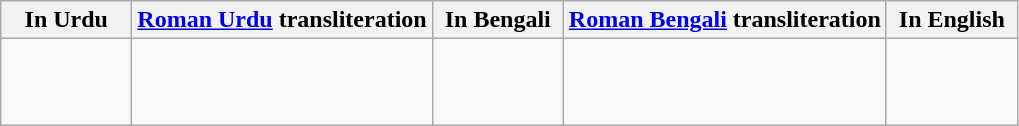<table class="wikitable" rules="cols">
<tr>
<th>In Urdu</th>
<th><a href='#'>Roman Urdu</a> transliteration</th>
<th>In Bengali</th>
<th><a href='#'>Roman Bengali</a> transliteration</th>
<th>In English</th>
</tr>
<tr>
<td><blockquote><br>
</blockquote></td>
<td><blockquote><br>
</blockquote></td>
<td><blockquote><br>
</blockquote></td>
<td><blockquote><br>
</blockquote></td>
<td><blockquote><br>
</blockquote></td>
</tr>
</table>
